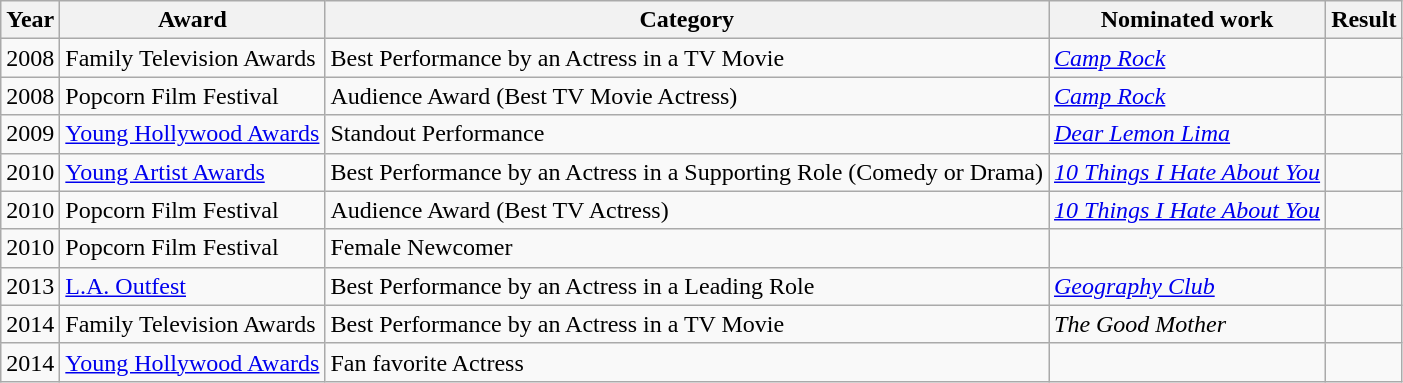<table class="wikitable">
<tr>
<th>Year</th>
<th>Award</th>
<th>Category</th>
<th>Nominated work</th>
<th>Result</th>
</tr>
<tr>
<td>2008</td>
<td>Family Television Awards</td>
<td>Best Performance by an Actress in a TV Movie</td>
<td><em><a href='#'>Camp Rock</a></em></td>
<td></td>
</tr>
<tr>
<td>2008</td>
<td>Popcorn Film Festival</td>
<td>Audience Award (Best TV Movie Actress)</td>
<td><em><a href='#'>Camp Rock</a></em></td>
<td></td>
</tr>
<tr>
<td>2009</td>
<td><a href='#'>Young Hollywood Awards</a></td>
<td>Standout Performance</td>
<td><em><a href='#'>Dear Lemon Lima</a></em></td>
<td></td>
</tr>
<tr>
<td>2010</td>
<td><a href='#'>Young Artist Awards</a></td>
<td>Best Performance by an Actress in a Supporting Role (Comedy or Drama)</td>
<td><em><a href='#'>10 Things I Hate About You</a></em></td>
<td></td>
</tr>
<tr>
<td>2010</td>
<td>Popcorn Film Festival</td>
<td>Audience Award (Best TV Actress)</td>
<td><em><a href='#'>10 Things I Hate About You</a></em></td>
<td></td>
</tr>
<tr>
<td>2010</td>
<td>Popcorn Film Festival</td>
<td>Female Newcomer</td>
<td></td>
<td></td>
</tr>
<tr>
<td>2013</td>
<td><a href='#'>L.A. Outfest</a></td>
<td>Best Performance by an Actress in a Leading Role</td>
<td><em><a href='#'>Geography Club</a></em></td>
<td></td>
</tr>
<tr>
<td>2014</td>
<td>Family Television Awards</td>
<td>Best Performance by an Actress in a TV Movie</td>
<td><em>The Good Mother</em></td>
<td></td>
</tr>
<tr>
<td>2014</td>
<td><a href='#'>Young Hollywood Awards</a></td>
<td>Fan favorite Actress</td>
<td></td>
<td></td>
</tr>
</table>
